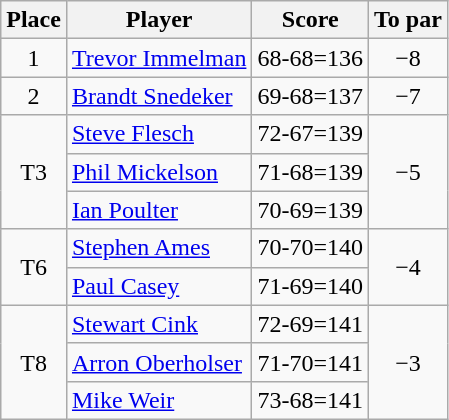<table class="wikitable">
<tr>
<th>Place</th>
<th>Player</th>
<th>Score</th>
<th>To par</th>
</tr>
<tr>
<td align=center>1</td>
<td> <a href='#'>Trevor Immelman</a></td>
<td>68-68=136</td>
<td align=center>−8</td>
</tr>
<tr>
<td align=center>2</td>
<td> <a href='#'>Brandt Snedeker</a></td>
<td>69-68=137</td>
<td align=center>−7</td>
</tr>
<tr>
<td rowspan="3" align=center>T3</td>
<td> <a href='#'>Steve Flesch</a></td>
<td>72-67=139</td>
<td rowspan="3" align=center>−5</td>
</tr>
<tr>
<td> <a href='#'>Phil Mickelson</a></td>
<td>71-68=139</td>
</tr>
<tr>
<td> <a href='#'>Ian Poulter</a></td>
<td>70-69=139</td>
</tr>
<tr>
<td rowspan="2" align=center>T6</td>
<td> <a href='#'>Stephen Ames</a></td>
<td>70-70=140</td>
<td rowspan="2" align=center>−4</td>
</tr>
<tr>
<td> <a href='#'>Paul Casey</a></td>
<td>71-69=140</td>
</tr>
<tr>
<td rowspan="3" align=center>T8</td>
<td> <a href='#'>Stewart Cink</a></td>
<td>72-69=141</td>
<td rowspan="3" align=center>−3</td>
</tr>
<tr>
<td> <a href='#'>Arron Oberholser</a></td>
<td>71-70=141</td>
</tr>
<tr>
<td> <a href='#'>Mike Weir</a></td>
<td>73-68=141</td>
</tr>
</table>
